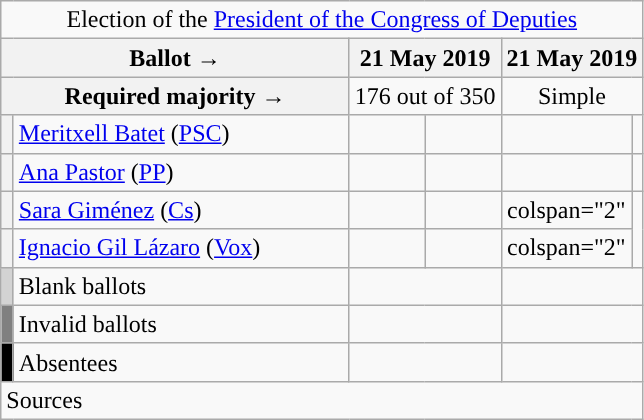<table class="wikitable" style="text-align:center;">
<tr>
<td colspan="6" align="center">Election of the <a href='#'>President of the Congress of Deputies</a></td>
</tr>
<tr>
<th colspan="2" width="225px">Ballot →</th>
<th colspan="2">21 May 2019</th>
<th colspan="2">21 May 2019</th>
</tr>
<tr>
<th colspan="2">Required majority →</th>
<td colspan="2">176 out of 350</td>
<td colspan="2">Simple</td>
</tr>
<tr>
<th width="1px" style="background:"></th>
<td align="left"><a href='#'>Meritxell Batet</a> (<a href='#'>PSC</a>)</td>
<td></td>
<td></td>
<td></td>
<td></td>
</tr>
<tr>
<th style="background:"></th>
<td align="left"><a href='#'>Ana Pastor</a> (<a href='#'>PP</a>)</td>
<td></td>
<td></td>
<td></td>
<td></td>
</tr>
<tr>
<th style="background:"></th>
<td align="left"><a href='#'>Sara Giménez</a> (<a href='#'>Cs</a>)</td>
<td></td>
<td></td>
<td>colspan="2" </td>
</tr>
<tr>
<th style="background:"></th>
<td align="left"><a href='#'>Ignacio Gil Lázaro</a> (<a href='#'>Vox</a>)</td>
<td></td>
<td></td>
<td>colspan="2" </td>
</tr>
<tr>
<th style="background:lightgray;"></th>
<td align="left">Blank ballots</td>
<td colspan="2"></td>
<td colspan="2"></td>
</tr>
<tr>
<th style="background:gray;"></th>
<td align="left">Invalid ballots</td>
<td colspan="2"></td>
<td colspan="2"></td>
</tr>
<tr>
<th style="background:black;"></th>
<td align="left">Absentees</td>
<td colspan="2"></td>
<td colspan="2"></td>
</tr>
<tr>
<td align="left" colspan="6">Sources</td>
</tr>
</table>
